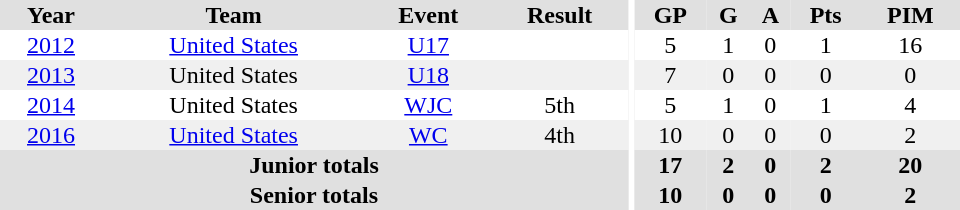<table border="0" cellpadding="1" cellspacing="0" ID="Table3" style="text-align:center; width:40em">
<tr ALIGN="center" bgcolor="#e0e0e0">
<th>Year</th>
<th>Team</th>
<th>Event</th>
<th>Result</th>
<th rowspan="99" bgcolor="#ffffff"></th>
<th>GP</th>
<th>G</th>
<th>A</th>
<th>Pts</th>
<th>PIM</th>
</tr>
<tr>
<td><a href='#'>2012</a></td>
<td><a href='#'>United States</a></td>
<td><a href='#'>U17</a></td>
<td></td>
<td>5</td>
<td>1</td>
<td>0</td>
<td>1</td>
<td>16</td>
</tr>
<tr bgcolor="#f0f0f0">
<td><a href='#'>2013</a></td>
<td>United States</td>
<td><a href='#'>U18</a></td>
<td></td>
<td>7</td>
<td>0</td>
<td>0</td>
<td>0</td>
<td>0</td>
</tr>
<tr>
<td><a href='#'>2014</a></td>
<td>United States</td>
<td><a href='#'>WJC</a></td>
<td>5th</td>
<td>5</td>
<td>1</td>
<td>0</td>
<td>1</td>
<td>4</td>
</tr>
<tr bgcolor="#f0f0f0">
<td><a href='#'>2016</a></td>
<td><a href='#'>United States</a></td>
<td><a href='#'>WC</a></td>
<td>4th</td>
<td>10</td>
<td>0</td>
<td>0</td>
<td>0</td>
<td>2</td>
</tr>
<tr bgcolor="#e0e0e0">
<th colspan="4">Junior totals</th>
<th>17</th>
<th>2</th>
<th>0</th>
<th>2</th>
<th>20</th>
</tr>
<tr bgcolor="#e0e0e0">
<th colspan="4">Senior totals</th>
<th>10</th>
<th>0</th>
<th>0</th>
<th>0</th>
<th>2</th>
</tr>
</table>
